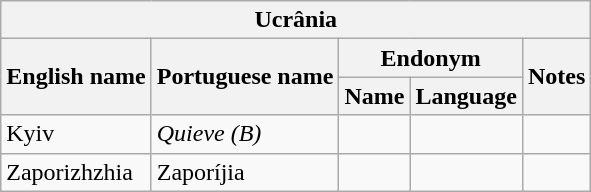<table class="wikitable sortable">
<tr>
<th colspan="5"> Ucrânia</th>
</tr>
<tr>
<th rowspan="2">English name</th>
<th rowspan="2">Portuguese name</th>
<th colspan="2">Endonym</th>
<th rowspan="2">Notes</th>
</tr>
<tr>
<th>Name</th>
<th>Language</th>
</tr>
<tr>
<td>Kyiv</td>
<td><em>Quieve (B)</em></td>
<td></td>
<td></td>
<td></td>
</tr>
<tr>
<td>Zaporizhzhia</td>
<td>Zaporíjia</td>
<td></td>
<td></td>
<td></td>
</tr>
</table>
